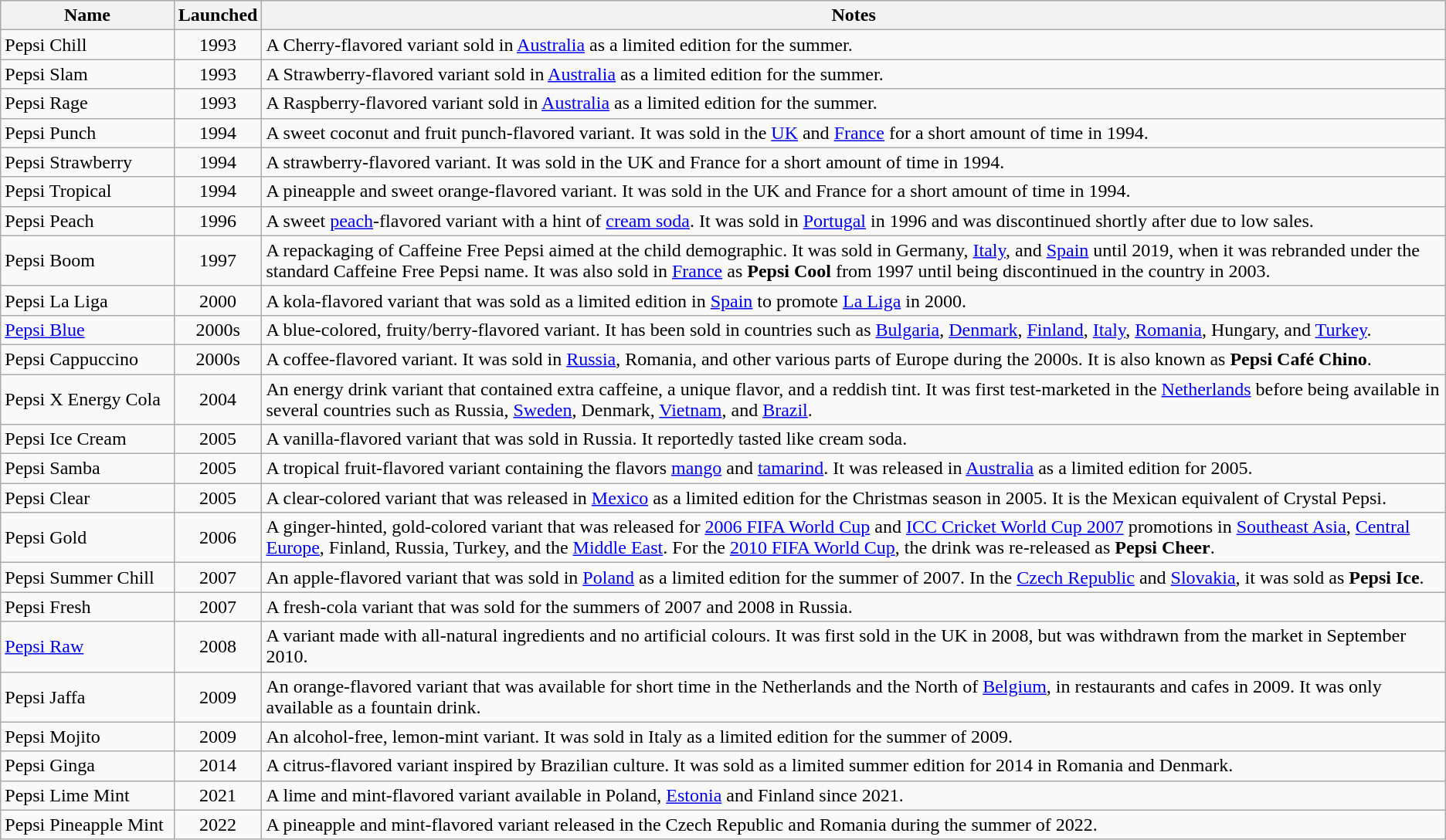<table class="wikitable">
<tr>
<th width=12%>Name</th>
<th>Launched</th>
<th>Notes</th>
</tr>
<tr>
<td>Pepsi Chill</td>
<td style="text-align:center;">1993</td>
<td>A Cherry-flavored variant sold in <a href='#'>Australia</a> as a limited edition for the summer.</td>
</tr>
<tr>
<td>Pepsi Slam</td>
<td style="text-align:center;">1993</td>
<td>A Strawberry-flavored variant sold in <a href='#'>Australia</a> as a limited edition for the summer.</td>
</tr>
<tr>
<td>Pepsi Rage</td>
<td style="text-align:center;">1993</td>
<td>A Raspberry-flavored variant sold in <a href='#'>Australia</a> as a limited edition for the summer.</td>
</tr>
<tr>
<td>Pepsi Punch</td>
<td style="text-align:center;">1994</td>
<td>A sweet coconut and fruit punch-flavored variant. It was sold in the <a href='#'>UK</a> and <a href='#'>France</a> for a short amount of time in 1994.</td>
</tr>
<tr>
<td>Pepsi Strawberry</td>
<td style="text-align:center;">1994</td>
<td>A strawberry-flavored variant. It was sold in the UK and France for a short amount of time in 1994.</td>
</tr>
<tr>
<td>Pepsi Tropical</td>
<td style="text-align:center;">1994</td>
<td>A pineapple and sweet orange-flavored variant. It was sold in the UK and France for a short amount of time in 1994.</td>
</tr>
<tr>
<td>Pepsi Peach</td>
<td style="text-align:center;">1996</td>
<td>A sweet <a href='#'>peach</a>-flavored variant with a hint of <a href='#'>cream soda</a>. It was sold in <a href='#'>Portugal</a> in 1996 and was discontinued shortly after due to low sales.</td>
</tr>
<tr>
<td>Pepsi Boom</td>
<td style="text-align:center;">1997</td>
<td>A repackaging of Caffeine Free Pepsi aimed at the child demographic. It was sold in Germany, <a href='#'>Italy</a>, and <a href='#'>Spain</a> until 2019, when it was rebranded under the standard Caffeine Free Pepsi name. It was also sold in <a href='#'>France</a> as <strong>Pepsi Cool</strong> from 1997 until being discontinued in the country in 2003.</td>
</tr>
<tr>
<td>Pepsi La Liga</td>
<td style="text-align:center;">2000</td>
<td>A kola-flavored variant that was sold as a limited edition in <a href='#'>Spain</a> to promote <a href='#'>La Liga</a> in 2000.</td>
</tr>
<tr>
<td><a href='#'>Pepsi Blue</a></td>
<td style="text-align:center;">2000s</td>
<td>A blue-colored, fruity/berry-flavored variant. It has been sold in countries such as <a href='#'>Bulgaria</a>, <a href='#'>Denmark</a>, <a href='#'>Finland</a>, <a href='#'>Italy</a>, <a href='#'>Romania</a>, Hungary, and <a href='#'>Turkey</a>.</td>
</tr>
<tr>
<td>Pepsi Cappuccino</td>
<td style="text-align:center;">2000s</td>
<td>A coffee-flavored variant. It was sold in <a href='#'>Russia</a>, Romania, and other various parts of Europe during the 2000s.  It is also known as <strong>Pepsi Café Chino</strong>.</td>
</tr>
<tr>
<td>Pepsi X Energy Cola</td>
<td style="text-align:center;">2004</td>
<td>An energy drink variant that contained extra caffeine, a unique flavor, and a reddish tint. It was first test-marketed in the <a href='#'>Netherlands</a> before being available in several countries such as Russia, <a href='#'>Sweden</a>, Denmark, <a href='#'>Vietnam</a>, and <a href='#'>Brazil</a>.</td>
</tr>
<tr>
<td>Pepsi Ice Cream</td>
<td style="text-align:center;">2005</td>
<td>A vanilla-flavored variant that was sold in Russia. It reportedly tasted like cream soda.</td>
</tr>
<tr>
<td>Pepsi Samba</td>
<td style="text-align:center;">2005</td>
<td>A tropical fruit-flavored variant containing the flavors <a href='#'>mango</a> and <a href='#'>tamarind</a>. It was released in <a href='#'>Australia</a> as a limited edition for 2005.</td>
</tr>
<tr>
<td>Pepsi Clear</td>
<td style="text-align:center;">2005</td>
<td>A clear-colored variant that was released in <a href='#'>Mexico</a> as a limited edition for the Christmas season in 2005. It is the Mexican equivalent of Crystal Pepsi.</td>
</tr>
<tr>
<td>Pepsi Gold</td>
<td style="text-align:center;">2006</td>
<td>A ginger-hinted, gold-colored variant that was released for <a href='#'>2006 FIFA World Cup</a> and <a href='#'>ICC Cricket World Cup 2007</a> promotions in <a href='#'>Southeast Asia</a>, <a href='#'>Central Europe</a>, Finland, Russia, Turkey, and the <a href='#'>Middle East</a>. For the <a href='#'>2010 FIFA World Cup</a>, the drink was re-released as <strong>Pepsi Cheer</strong>.</td>
</tr>
<tr>
<td>Pepsi Summer Chill</td>
<td style="text-align:center;">2007</td>
<td>An apple-flavored variant that was sold in <a href='#'>Poland</a> as a limited edition for the summer of 2007. In the <a href='#'>Czech Republic</a> and <a href='#'>Slovakia</a>, it was sold as <strong>Pepsi Ice</strong>.</td>
</tr>
<tr>
<td>Pepsi Fresh</td>
<td style="text-align:center;">2007</td>
<td>A fresh-cola variant that was sold for the summers of 2007 and 2008 in Russia.</td>
</tr>
<tr>
<td><a href='#'>Pepsi Raw</a></td>
<td style="text-align:center;">2008</td>
<td>A variant made with all-natural ingredients and no artificial colours. It was first sold in the UK in 2008, but was withdrawn from the market in September 2010.</td>
</tr>
<tr>
<td>Pepsi Jaffa</td>
<td style="text-align:center;">2009</td>
<td>An orange-flavored variant that was available for short time in the Netherlands and the North of <a href='#'>Belgium</a>, in restaurants and cafes in 2009. It was only available as a fountain drink.</td>
</tr>
<tr>
<td>Pepsi Mojito</td>
<td style="text-align:center;">2009</td>
<td>An alcohol-free, lemon-mint variant. It was sold in Italy as a limited edition for the summer of 2009.</td>
</tr>
<tr>
<td>Pepsi Ginga</td>
<td style="text-align:center;">2014</td>
<td>A citrus-flavored variant inspired by Brazilian culture. It was sold as a limited summer edition for 2014 in Romania and Denmark.</td>
</tr>
<tr>
<td>Pepsi Lime Mint</td>
<td style="text-align:center;">2021</td>
<td>A lime and mint-flavored variant available in Poland, <a href='#'>Estonia</a> and Finland since 2021.</td>
</tr>
<tr>
<td>Pepsi Pineapple Mint</td>
<td style="text-align:center;">2022</td>
<td>A pineapple and mint-flavored variant released in the Czech Republic and Romania during the summer of 2022.</td>
</tr>
</table>
